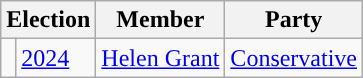<table class="wikitable">
<tr>
<th colspan="2">Election</th>
<th>Member</th>
<th>Party</th>
</tr>
<tr>
<td style="color:inherit;background-color: "></td>
<td><a href='#'>2024</a></td>
<td><a href='#'>Helen Grant</a></td>
<td><a href='#'>Conservative</a></td>
</tr>
</table>
